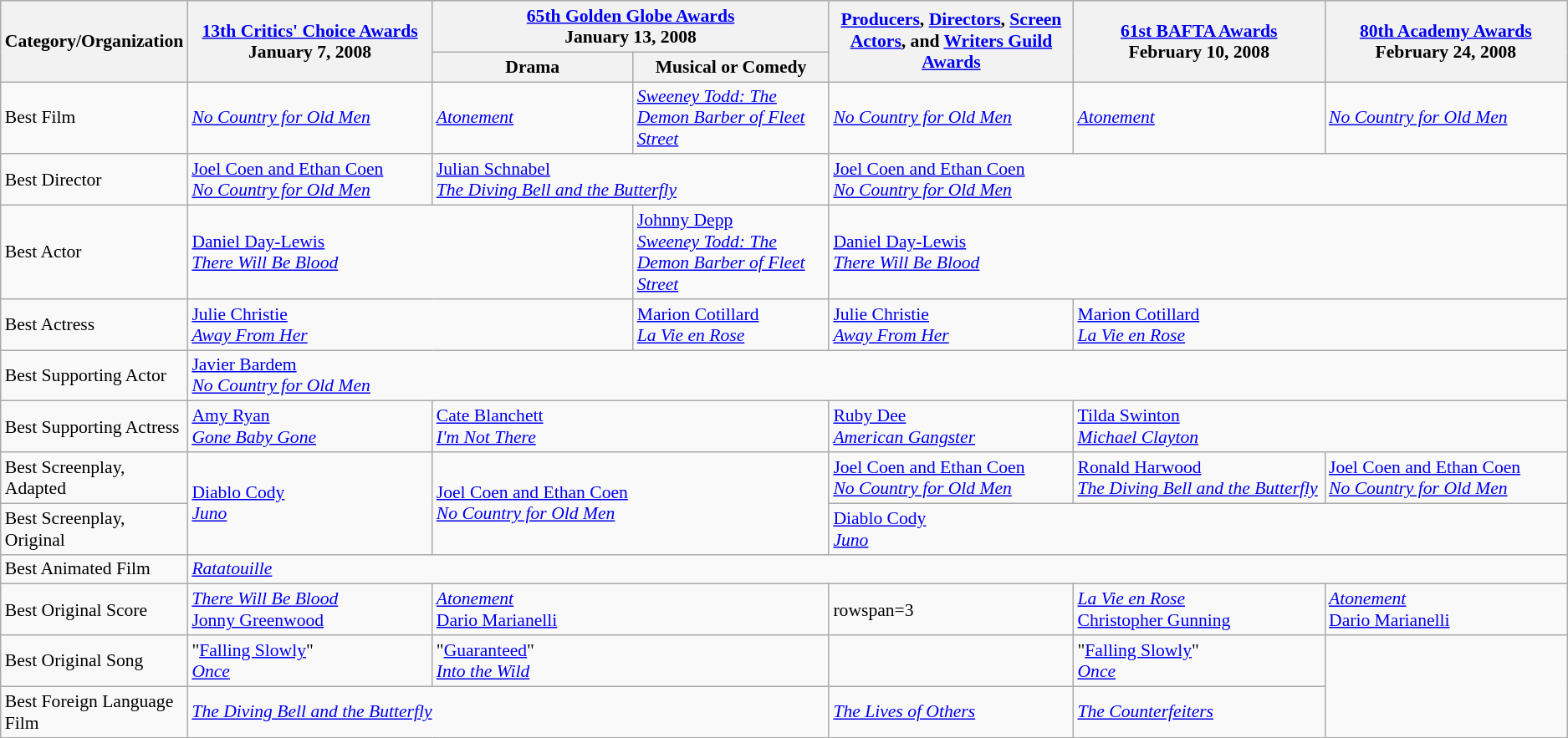<table class="wikitable" style="font-size: 90%;">
<tr>
<th rowspan=2 width=20>Category/Organization</th>
<th rowspan=2 width=250><a href='#'>13th Critics' Choice Awards</a><br> January 7, 2008</th>
<th colspan=2 width=250><a href='#'>65th Golden Globe Awards</a><br>January 13, 2008</th>
<th rowspan=2 width=250><a href='#'>Producers</a>, <a href='#'>Directors</a>, <a href='#'>Screen Actors</a>, and <a href='#'>Writers Guild Awards</a></th>
<th rowspan=2 width=250><a href='#'>61st BAFTA Awards</a><br>February 10, 2008</th>
<th rowspan=2 width=250><a href='#'>80th Academy Awards</a><br>February 24, 2008</th>
</tr>
<tr>
<th width=200>Drama</th>
<th width=200>Musical or Comedy</th>
</tr>
<tr>
<td>Best Film</td>
<td><em><a href='#'>No Country for Old Men</a></em></td>
<td><em><a href='#'>Atonement</a></em></td>
<td><em><a href='#'>Sweeney Todd: The Demon Barber of Fleet Street</a></em></td>
<td><em><a href='#'>No Country for Old Men</a></em></td>
<td><em><a href='#'>Atonement</a></em></td>
<td><em><a href='#'>No Country for Old Men</a></em></td>
</tr>
<tr>
<td>Best Director</td>
<td><a href='#'>Joel Coen and Ethan Coen</a><br><em><a href='#'>No Country for Old Men</a></em></td>
<td colspan="2"><a href='#'>Julian Schnabel</a><br><em><a href='#'>The Diving Bell and the Butterfly</a></em></td>
<td colspan="3"><a href='#'>Joel Coen and Ethan Coen</a><br><em><a href='#'>No Country for Old Men</a></em></td>
</tr>
<tr>
<td>Best Actor</td>
<td colspan="2"><a href='#'>Daniel Day-Lewis</a><br><em><a href='#'>There Will Be Blood</a></em></td>
<td><a href='#'>Johnny Depp</a><br><em><a href='#'>Sweeney Todd: The Demon Barber of Fleet Street</a></em></td>
<td colspan="3"><a href='#'>Daniel Day-Lewis</a><br><em><a href='#'>There Will Be Blood</a></em></td>
</tr>
<tr>
<td>Best Actress</td>
<td colspan="2"><a href='#'>Julie Christie</a><br><em><a href='#'>Away From Her</a></em></td>
<td><a href='#'>Marion Cotillard</a><br><em><a href='#'>La Vie en Rose</a></em></td>
<td><a href='#'>Julie Christie</a><br><em><a href='#'>Away From Her</a></em></td>
<td colspan="2"><a href='#'>Marion Cotillard</a><br><em><a href='#'>La Vie en Rose</a></em></td>
</tr>
<tr>
<td>Best Supporting Actor</td>
<td colspan="6"><a href='#'>Javier Bardem</a><br><em><a href='#'>No Country for Old Men</a></em></td>
</tr>
<tr>
<td>Best Supporting Actress</td>
<td><a href='#'>Amy Ryan</a><br><em><a href='#'>Gone Baby Gone</a></em></td>
<td colspan="2"><a href='#'>Cate Blanchett</a><br><em><a href='#'>I'm Not There</a></em></td>
<td><a href='#'>Ruby Dee</a><br><em><a href='#'>American Gangster</a></em></td>
<td colspan="2"><a href='#'>Tilda Swinton</a><br><em><a href='#'>Michael Clayton</a></em></td>
</tr>
<tr>
<td>Best Screenplay, Adapted</td>
<td rowspan="2"><a href='#'>Diablo Cody</a><br><em><a href='#'>Juno</a></em></td>
<td rowspan="2" colspan="2"><a href='#'>Joel Coen and Ethan Coen</a><br><em><a href='#'>No Country for Old Men</a></em></td>
<td><a href='#'>Joel Coen and Ethan Coen</a><br><em><a href='#'>No Country for Old Men</a></em></td>
<td><a href='#'>Ronald Harwood</a><br><em><a href='#'>The Diving Bell and the Butterfly</a></em></td>
<td><a href='#'>Joel Coen and Ethan Coen</a><br><em><a href='#'>No Country for Old Men</a></em></td>
</tr>
<tr>
<td>Best Screenplay, Original</td>
<td colspan="3"><a href='#'>Diablo Cody</a><br><em><a href='#'>Juno</a></em></td>
</tr>
<tr>
<td>Best Animated Film</td>
<td colspan="6"><em><a href='#'>Ratatouille</a></em></td>
</tr>
<tr>
<td>Best Original Score</td>
<td><em><a href='#'>There Will Be Blood</a></em><br><a href='#'>Jonny Greenwood</a></td>
<td colspan="2"><em><a href='#'>Atonement</a></em><br><a href='#'>Dario Marianelli</a></td>
<td>rowspan=3 </td>
<td><em><a href='#'>La Vie en Rose</a></em><br><a href='#'>Christopher Gunning</a></td>
<td><em><a href='#'>Atonement</a></em><br><a href='#'>Dario Marianelli</a></td>
</tr>
<tr>
<td>Best Original Song</td>
<td>"<a href='#'>Falling Slowly</a>"<br><em><a href='#'>Once</a></em></td>
<td colspan="2">"<a href='#'>Guaranteed</a>"<br><em><a href='#'>Into the Wild</a></em></td>
<td></td>
<td>"<a href='#'>Falling Slowly</a>"<br><em><a href='#'>Once</a></em></td>
</tr>
<tr>
<td>Best Foreign Language Film</td>
<td colspan="3"><em><a href='#'>The Diving Bell and the Butterfly</a></em></td>
<td><em><a href='#'>The Lives of Others</a></em></td>
<td><em><a href='#'>The Counterfeiters</a></em></td>
</tr>
</table>
